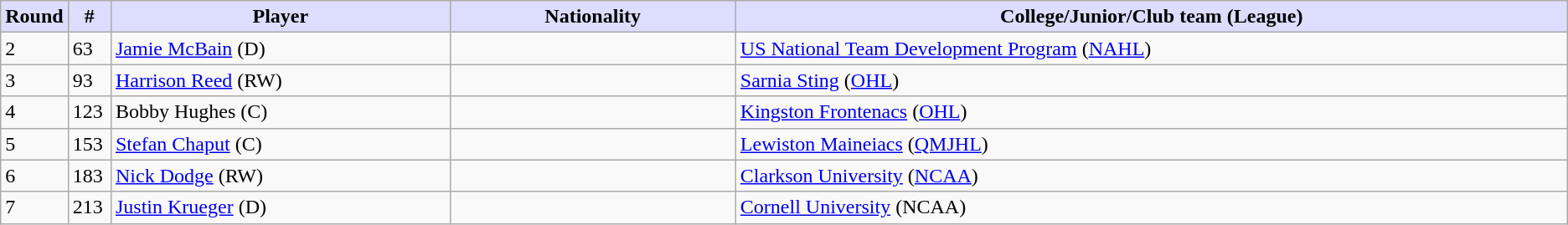<table class="wikitable">
<tr>
<th style="background:#ddf; width:2.75%;">Round</th>
<th style="background:#ddf; width:2.75%;">#</th>
<th style="background:#ddf; width:22.0%;">Player</th>
<th style="background:#ddf; width:18.5%;">Nationality</th>
<th style="background:#ddf; width:100.0%;">College/Junior/Club team (League)</th>
</tr>
<tr>
<td>2</td>
<td>63</td>
<td><a href='#'>Jamie McBain</a> (D)</td>
<td></td>
<td><a href='#'>US National Team Development Program</a> (<a href='#'>NAHL</a>)</td>
</tr>
<tr>
<td>3</td>
<td>93</td>
<td><a href='#'>Harrison Reed</a> (RW)</td>
<td></td>
<td><a href='#'>Sarnia Sting</a> (<a href='#'>OHL</a>)</td>
</tr>
<tr>
<td>4</td>
<td>123</td>
<td>Bobby Hughes (C)</td>
<td></td>
<td><a href='#'>Kingston Frontenacs</a> (<a href='#'>OHL</a>)</td>
</tr>
<tr>
<td>5</td>
<td>153</td>
<td><a href='#'>Stefan Chaput</a> (C)</td>
<td></td>
<td><a href='#'>Lewiston Maineiacs</a> (<a href='#'>QMJHL</a>)</td>
</tr>
<tr>
<td>6</td>
<td>183</td>
<td><a href='#'>Nick Dodge</a> (RW)</td>
<td></td>
<td><a href='#'>Clarkson University</a> (<a href='#'>NCAA</a>)</td>
</tr>
<tr>
<td>7</td>
<td>213</td>
<td><a href='#'>Justin Krueger</a> (D)</td>
<td></td>
<td><a href='#'>Cornell University</a> (NCAA)</td>
</tr>
</table>
